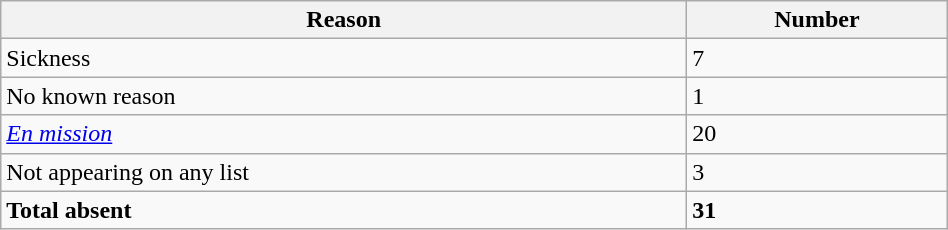<table class="wikitable" style="text-align:left; width:50%;">
<tr>
<th>Reason</th>
<th>Number</th>
</tr>
<tr>
<td>Sickness</td>
<td>7</td>
</tr>
<tr>
<td>No known reason</td>
<td>1</td>
</tr>
<tr>
<td><em><a href='#'>En mission</a></em></td>
<td>20</td>
</tr>
<tr>
<td>Not appearing on any list</td>
<td>3</td>
</tr>
<tr>
<td><strong>Total absent</strong></td>
<td><strong>31</strong></td>
</tr>
</table>
